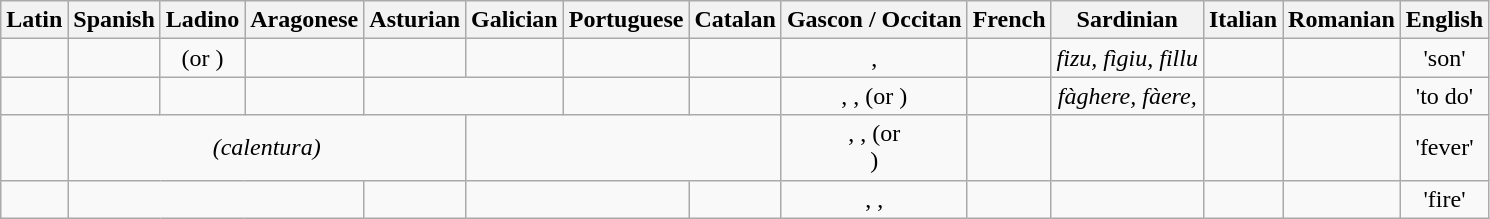<table class="wikitable" style="text-align: center;">
<tr>
<th>Latin</th>
<th>Spanish</th>
<th>Ladino</th>
<th>Aragonese</th>
<th>Asturian</th>
<th>Galician</th>
<th>Portuguese</th>
<th>Catalan</th>
<th>Gascon / Occitan</th>
<th>French</th>
<th>Sardinian</th>
<th>Italian</th>
<th>Romanian</th>
<th>English</th>
</tr>
<tr>
<td></td>
<td></td>
<td> (or )</td>
<td></td>
<td></td>
<td></td>
<td></td>
<td></td>
<td>, </td>
<td></td>
<td><em>fizu, fìgiu, fillu</em></td>
<td></td>
<td></td>
<td>'son'</td>
</tr>
<tr>
<td></td>
<td></td>
<td></td>
<td></td>
<td colspan="2"></td>
<td></td>
<td></td>
<td>, ,  (or )</td>
<td></td>
<td><em>fàghere, fàere, </em></td>
<td></td>
<td></td>
<td>'to do'</td>
</tr>
<tr>
<td></td>
<td colspan="4"> <em>(calentura)</em></td>
<td colspan="3"></td>
<td>, ,  (or<br>)</td>
<td></td>
<td></td>
<td></td>
<td></td>
<td>'fever'</td>
</tr>
<tr>
<td></td>
<td colspan="3"></td>
<td></td>
<td colspan="2"></td>
<td></td>
<td>, , </td>
<td></td>
<td></td>
<td></td>
<td></td>
<td>'fire'</td>
</tr>
</table>
